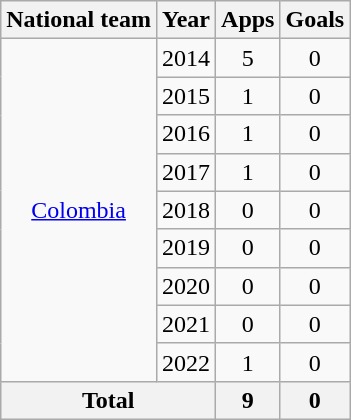<table class="wikitable" style="text-align:center">
<tr>
<th>National team</th>
<th>Year</th>
<th>Apps</th>
<th>Goals</th>
</tr>
<tr>
<td rowspan="9"><a href='#'>Colombia</a></td>
<td>2014</td>
<td>5</td>
<td>0</td>
</tr>
<tr>
<td>2015</td>
<td>1</td>
<td>0</td>
</tr>
<tr>
<td>2016</td>
<td>1</td>
<td>0</td>
</tr>
<tr>
<td>2017</td>
<td>1</td>
<td>0</td>
</tr>
<tr>
<td>2018</td>
<td>0</td>
<td>0</td>
</tr>
<tr>
<td>2019</td>
<td>0</td>
<td>0</td>
</tr>
<tr>
<td>2020</td>
<td>0</td>
<td>0</td>
</tr>
<tr>
<td>2021</td>
<td>0</td>
<td>0</td>
</tr>
<tr>
<td>2022</td>
<td>1</td>
<td>0</td>
</tr>
<tr>
<th colspan="2">Total</th>
<th>9</th>
<th>0</th>
</tr>
</table>
